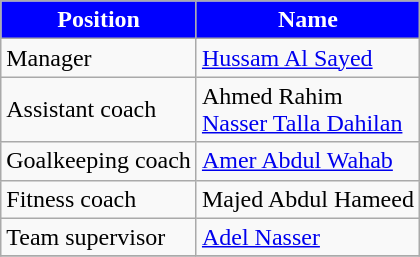<table class="wikitable">
<tr>
<th style="color:white; background:blue;">Position</th>
<th style="color:white; background:blue;">Name</th>
</tr>
<tr>
<td>Manager</td>
<td> <a href='#'>Hussam Al Sayed</a></td>
</tr>
<tr>
<td>Assistant coach</td>
<td> Ahmed Rahim <br> <a href='#'>Nasser Talla Dahilan</a></td>
</tr>
<tr>
<td>Goalkeeping coach</td>
<td> <a href='#'>Amer Abdul Wahab</a></td>
</tr>
<tr>
<td>Fitness coach</td>
<td> Majed Abdul Hameed</td>
</tr>
<tr>
<td>Team supervisor</td>
<td> <a href='#'>Adel Nasser</a></td>
</tr>
<tr>
</tr>
</table>
